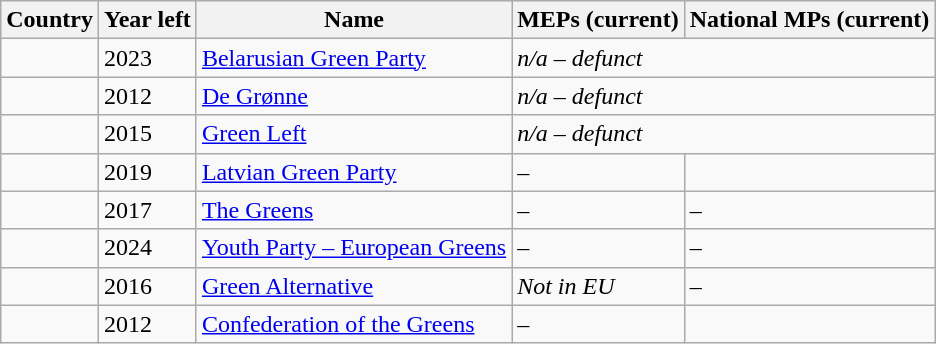<table class="wikitable sortable">
<tr>
<th>Country</th>
<th>Year left</th>
<th>Name</th>
<th>MEPs (current)</th>
<th>National MPs (current)</th>
</tr>
<tr>
<td></td>
<td>2023</td>
<td><a href='#'>Belarusian Green Party</a></td>
<td colspan="2"><em>n/a – defunct</em></td>
</tr>
<tr>
<td></td>
<td>2012</td>
<td><a href='#'>De Grønne</a></td>
<td colspan="2"><em>n/a – defunct</em></td>
</tr>
<tr>
<td></td>
<td>2015</td>
<td><a href='#'>Green Left</a></td>
<td colspan=2><em>n/a – defunct</em></td>
</tr>
<tr>
<td></td>
<td>2019</td>
<td><a href='#'>Latvian Green Party</a></td>
<td>–</td>
<td></td>
</tr>
<tr>
<td></td>
<td>2017</td>
<td><a href='#'>The Greens</a></td>
<td>–</td>
<td>–</td>
</tr>
<tr>
<td></td>
<td>2024</td>
<td><a href='#'>Youth Party – European Greens</a></td>
<td>–</td>
<td>–</td>
</tr>
<tr>
<td></td>
<td>2016</td>
<td><a href='#'>Green Alternative</a></td>
<td><em>Not in EU</em></td>
<td>–</td>
</tr>
<tr>
<td></td>
<td>2012</td>
<td><a href='#'>Confederation of the Greens</a></td>
<td>–</td>
<td></td>
</tr>
</table>
